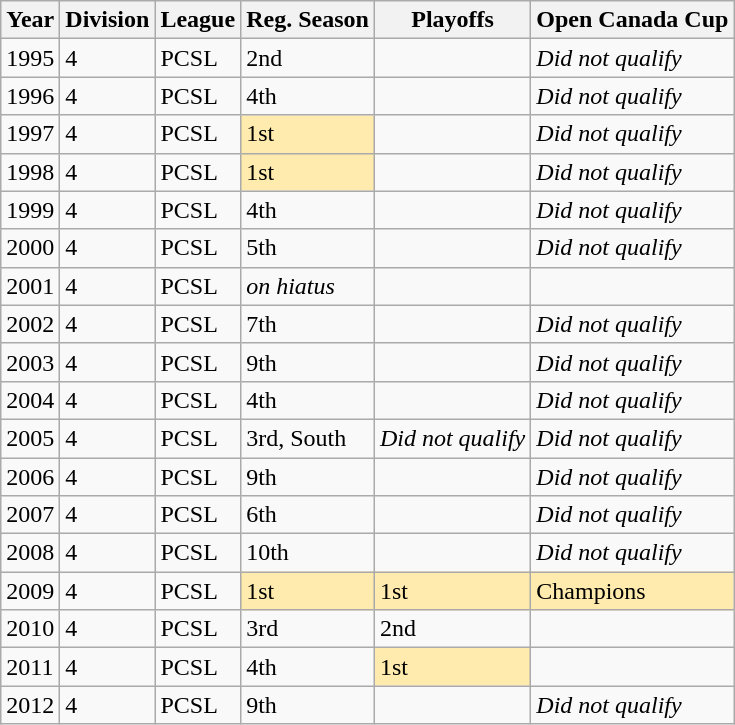<table class="wikitable">
<tr>
<th>Year</th>
<th>Division</th>
<th>League</th>
<th>Reg. Season</th>
<th>Playoffs</th>
<th>Open Canada Cup</th>
</tr>
<tr>
<td>1995</td>
<td>4</td>
<td>PCSL</td>
<td>2nd</td>
<td></td>
<td><em>Did not qualify</em></td>
</tr>
<tr>
<td>1996</td>
<td>4</td>
<td>PCSL</td>
<td>4th</td>
<td></td>
<td><em>Did not qualify</em></td>
</tr>
<tr>
<td>1997</td>
<td>4</td>
<td>PCSL</td>
<td bgcolor="FFEBAD">1st</td>
<td></td>
<td><em>Did not qualify</em></td>
</tr>
<tr>
<td>1998</td>
<td>4</td>
<td>PCSL</td>
<td bgcolor="FFEBAD">1st</td>
<td></td>
<td><em>Did not qualify</em></td>
</tr>
<tr>
<td>1999</td>
<td>4</td>
<td>PCSL</td>
<td>4th</td>
<td></td>
<td><em>Did not qualify</em></td>
</tr>
<tr>
<td>2000</td>
<td>4</td>
<td>PCSL</td>
<td>5th</td>
<td></td>
<td><em>Did not qualify</em></td>
</tr>
<tr>
<td>2001</td>
<td>4</td>
<td>PCSL</td>
<td><em>on hiatus</em></td>
<td></td>
<td></td>
</tr>
<tr>
<td>2002</td>
<td>4</td>
<td>PCSL</td>
<td>7th</td>
<td></td>
<td><em>Did not qualify</em></td>
</tr>
<tr>
<td>2003</td>
<td>4</td>
<td>PCSL</td>
<td>9th</td>
<td></td>
<td><em>Did not qualify</em></td>
</tr>
<tr>
<td>2004</td>
<td>4</td>
<td>PCSL</td>
<td>4th</td>
<td></td>
<td><em>Did not qualify</em></td>
</tr>
<tr>
<td>2005</td>
<td>4</td>
<td>PCSL</td>
<td>3rd, South</td>
<td><em>Did not qualify</em></td>
<td><em>Did not qualify</em></td>
</tr>
<tr>
<td>2006</td>
<td>4</td>
<td>PCSL</td>
<td>9th</td>
<td></td>
<td><em>Did not qualify</em></td>
</tr>
<tr>
<td>2007</td>
<td>4</td>
<td>PCSL</td>
<td>6th</td>
<td></td>
<td><em>Did not qualify</em></td>
</tr>
<tr>
<td>2008</td>
<td>4</td>
<td>PCSL</td>
<td>10th</td>
<td></td>
<td><em>Did not qualify</em></td>
</tr>
<tr>
<td>2009</td>
<td>4</td>
<td>PCSL</td>
<td bgcolor="FFEBAD">1st</td>
<td bgcolor="FFEBAD">1st</td>
<td bgcolor="FFEBAD">Champions</td>
</tr>
<tr>
<td>2010</td>
<td>4</td>
<td>PCSL</td>
<td>3rd</td>
<td>2nd</td>
<td></td>
</tr>
<tr>
<td>2011</td>
<td>4</td>
<td>PCSL</td>
<td>4th</td>
<td bgcolor="FFEBAD">1st</td>
<td></td>
</tr>
<tr>
<td>2012</td>
<td>4</td>
<td>PCSL</td>
<td>9th</td>
<td></td>
<td><em>Did not qualify</em></td>
</tr>
</table>
